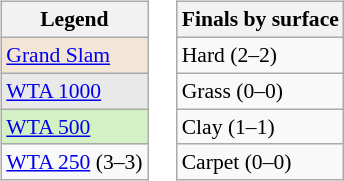<table>
<tr valign=top>
<td><br><table class=wikitable style="font-size:90%;">
<tr>
<th>Legend</th>
</tr>
<tr>
<td style="background:#f3e6d7;"><a href='#'>Grand Slam</a></td>
</tr>
<tr>
<td style="background:#e9e9e9;"><a href='#'>WTA 1000</a></td>
</tr>
<tr>
<td style="background:#d4f1c5;"><a href='#'>WTA 500</a></td>
</tr>
<tr>
<td><a href='#'>WTA 250</a> (3–3)</td>
</tr>
</table>
</td>
<td><br><table class=wikitable style="font-size:90%;">
<tr>
<th>Finals by surface</th>
</tr>
<tr>
<td>Hard (2–2)</td>
</tr>
<tr>
<td>Grass (0–0)</td>
</tr>
<tr>
<td>Clay (1–1)</td>
</tr>
<tr>
<td>Carpet (0–0)</td>
</tr>
</table>
</td>
</tr>
</table>
